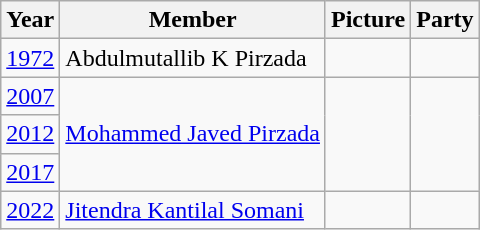<table class="wikitable sortable">
<tr>
<th>Year</th>
<th>Member</th>
<th>Picture</th>
<th colspan="2">Party</th>
</tr>
<tr>
<td><a href='#'>1972</a></td>
<td>Abdulmutallib K Pirzada</td>
<td></td>
<td></td>
</tr>
<tr>
<td><a href='#'>2007</a></td>
<td rowspan=3><a href='#'>Mohammed Javed Pirzada</a></td>
<td rowspan=3></td>
</tr>
<tr>
<td><a href='#'>2012</a></td>
</tr>
<tr>
<td><a href='#'>2017</a></td>
</tr>
<tr>
<td><a href='#'>2022</a></td>
<td><a href='#'>Jitendra Kantilal Somani</a></td>
<td></td>
<td></td>
</tr>
</table>
